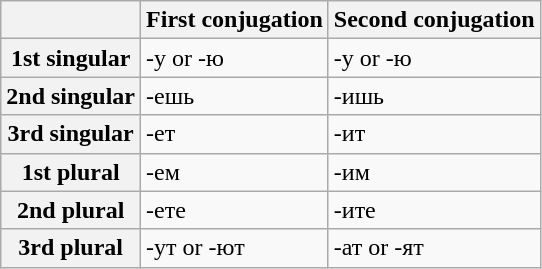<table class="wikitable">
<tr>
<th></th>
<th>First conjugation</th>
<th>Second conjugation</th>
</tr>
<tr>
<th>1st singular</th>
<td>-у or -ю</td>
<td>-у or -ю</td>
</tr>
<tr>
<th>2nd singular</th>
<td>-ешь</td>
<td>-ишь</td>
</tr>
<tr>
<th>3rd singular</th>
<td>-ет</td>
<td>-ит</td>
</tr>
<tr>
<th>1st plural</th>
<td>-ем</td>
<td>-им</td>
</tr>
<tr>
<th>2nd plural</th>
<td>-ете</td>
<td>-ите</td>
</tr>
<tr>
<th>3rd plural</th>
<td>-ут or -ют</td>
<td>-ат or -ят</td>
</tr>
</table>
